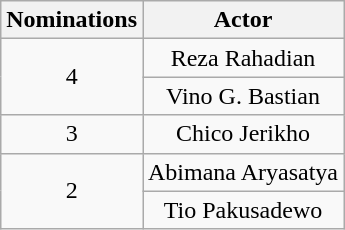<table class="wikitable" style="text-align:center;">
<tr>
<th scope="col" width="55">Nominations</th>
<th scope="col" align="center">Actor</th>
</tr>
<tr>
<td rowspan="2">4</td>
<td>Reza Rahadian</td>
</tr>
<tr>
<td>Vino G. Bastian</td>
</tr>
<tr>
<td>3</td>
<td>Chico Jerikho</td>
</tr>
<tr>
<td rowspan="2">2</td>
<td>Abimana Aryasatya</td>
</tr>
<tr>
<td>Tio Pakusadewo</td>
</tr>
</table>
